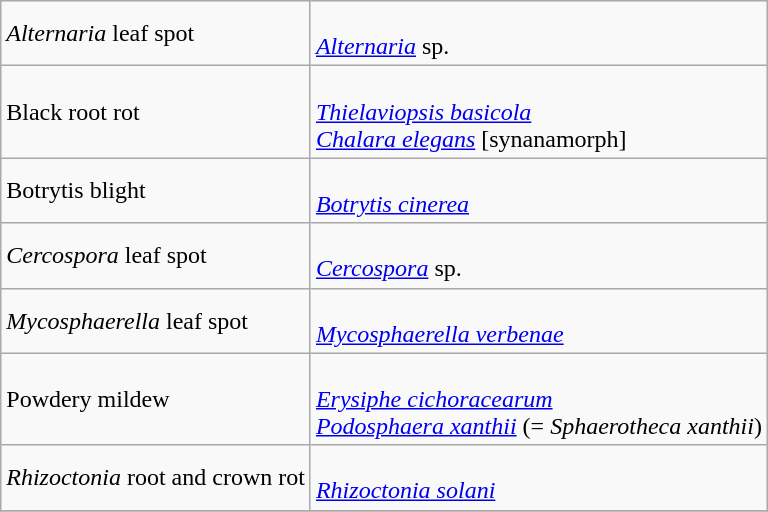<table class="wikitable" style="clear">
<tr>
<td><em>Alternaria</em> leaf spot</td>
<td><br><em><a href='#'>Alternaria</a></em> sp. <br></td>
</tr>
<tr>
<td>Black root rot</td>
<td><br><em><a href='#'>Thielaviopsis basicola</a></em><br>
<em><a href='#'>Chalara elegans</a></em> [synanamorph]</td>
</tr>
<tr>
<td>Botrytis blight</td>
<td><br><em><a href='#'>Botrytis cinerea</a></em></td>
</tr>
<tr>
<td><em>Cercospora</em> leaf spot</td>
<td><br><em><a href='#'>Cercospora</a></em> sp.</td>
</tr>
<tr>
<td><em>Mycosphaerella</em> leaf spot</td>
<td><br><em><a href='#'>Mycosphaerella verbenae</a></em></td>
</tr>
<tr>
<td>Powdery mildew</td>
<td><br><em><a href='#'>Erysiphe cichoracearum</a></em><br>
<em><a href='#'>Podosphaera xanthii</a></em> (= <em>Sphaerotheca xanthii</em>)</td>
</tr>
<tr>
<td><em>Rhizoctonia</em> root and crown rot</td>
<td><br><em><a href='#'>Rhizoctonia solani</a></em></td>
</tr>
<tr>
</tr>
</table>
